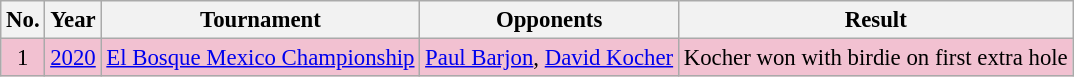<table class="wikitable" style="font-size:95%;">
<tr>
<th>No.</th>
<th>Year</th>
<th>Tournament</th>
<th>Opponents</th>
<th>Result</th>
</tr>
<tr style="background:#F2C1D1;">
<td align=center>1</td>
<td><a href='#'>2020</a></td>
<td><a href='#'>El Bosque Mexico Championship</a></td>
<td> <a href='#'>Paul Barjon</a>,  <a href='#'>David Kocher</a></td>
<td>Kocher won with birdie on first extra hole</td>
</tr>
</table>
